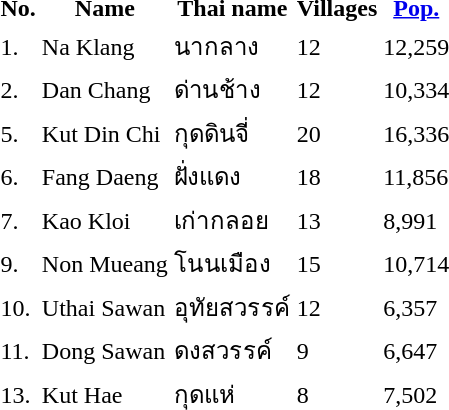<table>
<tr>
<th>No.</th>
<th>Name</th>
<th>Thai name</th>
<th>Villages</th>
<th><a href='#'>Pop.</a></th>
</tr>
<tr>
<td>1.</td>
<td>Na Klang</td>
<td>นากลาง</td>
<td>12</td>
<td>12,259</td>
<td></td>
</tr>
<tr>
<td>2.</td>
<td>Dan Chang</td>
<td>ด่านช้าง</td>
<td>12</td>
<td>10,334</td>
<td></td>
</tr>
<tr>
<td>5.</td>
<td>Kut Din Chi</td>
<td>กุดดินจี่</td>
<td>20</td>
<td>16,336</td>
<td></td>
</tr>
<tr>
<td>6.</td>
<td>Fang Daeng</td>
<td>ฝั่งแดง</td>
<td>18</td>
<td>11,856</td>
<td></td>
</tr>
<tr>
<td>7.</td>
<td>Kao Kloi</td>
<td>เก่ากลอย</td>
<td>13</td>
<td>8,991</td>
<td></td>
</tr>
<tr>
<td>9.</td>
<td>Non Mueang</td>
<td>โนนเมือง</td>
<td>15</td>
<td>10,714</td>
<td></td>
</tr>
<tr>
<td>10.</td>
<td>Uthai Sawan</td>
<td>อุทัยสวรรค์</td>
<td>12</td>
<td>6,357</td>
<td></td>
</tr>
<tr>
<td>11.</td>
<td>Dong Sawan</td>
<td>ดงสวรรค์</td>
<td>9</td>
<td>6,647</td>
<td></td>
</tr>
<tr>
<td>13.</td>
<td>Kut Hae</td>
<td>กุดแห่</td>
<td>8</td>
<td>7,502</td>
<td></td>
</tr>
</table>
